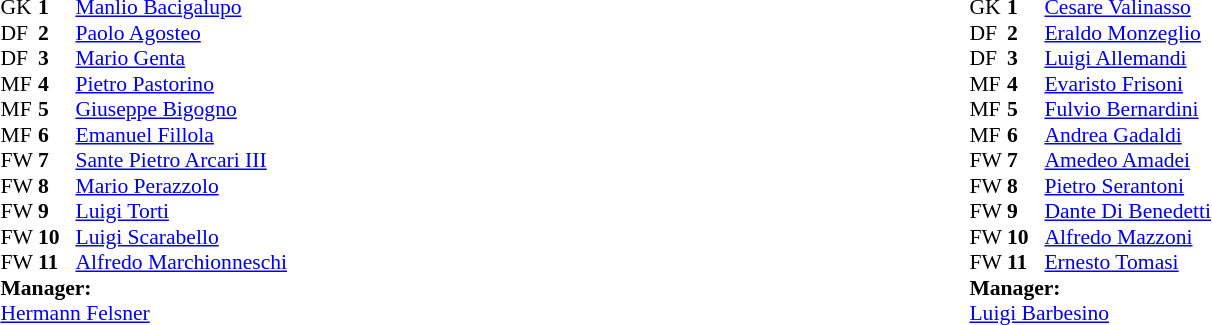<table width="100%">
<tr>
<td valign="top" width="50%"><br><table style="font-size: 90%" cellspacing="0" cellpadding="0" align=center>
<tr>
<th width="25"></th>
<th width="25"></th>
</tr>
<tr>
<td>GK</td>
<td><strong>1</strong></td>
<td> <a href='#'>Manlio Bacigalupo</a></td>
</tr>
<tr>
<td>DF</td>
<td><strong>2</strong></td>
<td> <a href='#'>Paolo Agosteo</a></td>
</tr>
<tr>
<td>DF</td>
<td><strong>3</strong></td>
<td> <a href='#'>Mario Genta</a></td>
</tr>
<tr>
<td>MF</td>
<td><strong>4</strong></td>
<td> <a href='#'>Pietro Pastorino</a></td>
</tr>
<tr>
<td>MF</td>
<td><strong>5</strong></td>
<td> <a href='#'>Giuseppe Bigogno</a></td>
</tr>
<tr>
<td>MF</td>
<td><strong>6</strong></td>
<td> <a href='#'>Emanuel Fillola</a></td>
</tr>
<tr>
<td>FW</td>
<td><strong>7</strong></td>
<td> <a href='#'>Sante Pietro Arcari III</a></td>
</tr>
<tr>
<td>FW</td>
<td><strong>8</strong></td>
<td> <a href='#'>Mario Perazzolo</a></td>
</tr>
<tr>
<td>FW</td>
<td><strong>9</strong></td>
<td> <a href='#'>Luigi Torti</a></td>
</tr>
<tr>
<td>FW</td>
<td><strong>10</strong></td>
<td> <a href='#'>Luigi Scarabello</a></td>
</tr>
<tr>
<td>FW</td>
<td><strong>11</strong></td>
<td> <a href='#'>Alfredo Marchionneschi</a></td>
</tr>
<tr>
<td colspan=4><strong>Manager:</strong></td>
</tr>
<tr>
<td colspan="4"> <a href='#'>Hermann Felsner</a></td>
</tr>
</table>
</td>
<td valign="top" width="50%"><br><table style="font-size: 90%" cellspacing="0" cellpadding="0" align=center>
<tr>
<td colspan="4"></td>
</tr>
<tr>
<th width="25"></th>
<th width="25"></th>
</tr>
<tr>
<td>GK</td>
<td><strong>1</strong></td>
<td> <a href='#'>Cesare Valinasso</a></td>
</tr>
<tr>
<td>DF</td>
<td><strong>2</strong></td>
<td>  <a href='#'>Eraldo Monzeglio</a></td>
</tr>
<tr>
<td>DF</td>
<td><strong>3</strong></td>
<td> <a href='#'>Luigi Allemandi</a></td>
</tr>
<tr>
<td>MF</td>
<td><strong>4</strong></td>
<td> <a href='#'>Evaristo Frisoni</a></td>
</tr>
<tr>
<td>MF</td>
<td><strong>5</strong></td>
<td> <a href='#'>Fulvio Bernardini</a></td>
</tr>
<tr>
<td>MF</td>
<td><strong>6</strong></td>
<td> <a href='#'>Andrea Gadaldi</a></td>
</tr>
<tr>
<td>FW</td>
<td><strong>7</strong></td>
<td> <a href='#'>Amedeo Amadei</a></td>
</tr>
<tr>
<td>FW</td>
<td><strong>8</strong></td>
<td> <a href='#'>Pietro Serantoni</a></td>
</tr>
<tr>
<td>FW</td>
<td><strong>9</strong></td>
<td> <a href='#'>Dante Di Benedetti</a></td>
</tr>
<tr>
<td>FW</td>
<td><strong>10</strong></td>
<td> <a href='#'>Alfredo Mazzoni</a></td>
</tr>
<tr>
<td>FW</td>
<td><strong>11</strong></td>
<td> <a href='#'>Ernesto Tomasi</a></td>
</tr>
<tr>
<td colspan=4><strong>Manager:</strong></td>
</tr>
<tr>
<td colspan="4"> <a href='#'>Luigi Barbesino</a></td>
</tr>
</table>
</td>
</tr>
</table>
